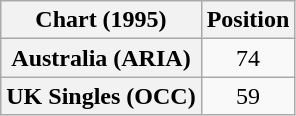<table class="wikitable plainrowheaders" style="text-align:center">
<tr>
<th>Chart (1995)</th>
<th>Position</th>
</tr>
<tr>
<th scope="row">Australia (ARIA)</th>
<td>74</td>
</tr>
<tr>
<th scope="row">UK Singles (OCC)</th>
<td>59</td>
</tr>
</table>
